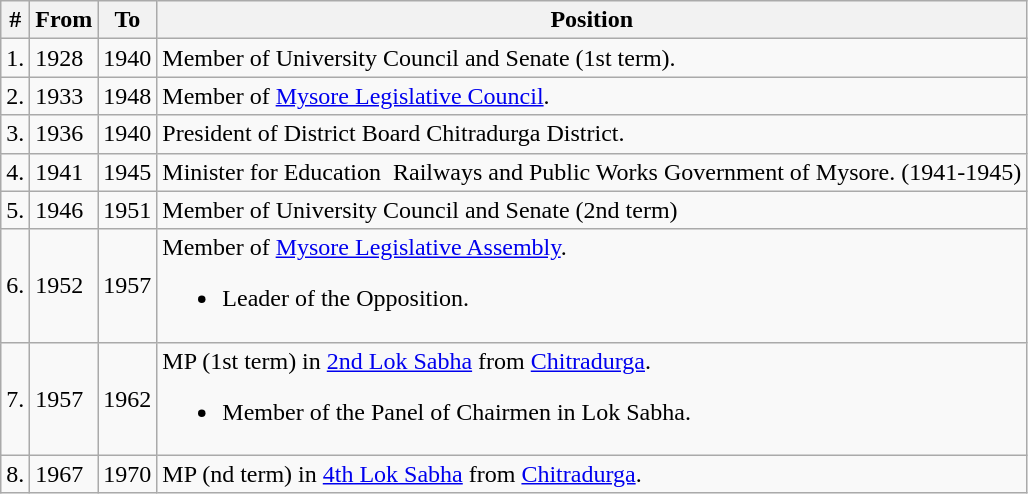<table class="wikitable">
<tr>
<th>#</th>
<th>From</th>
<th>To</th>
<th>Position</th>
</tr>
<tr>
<td>1.</td>
<td>1928</td>
<td>1940</td>
<td>Member of University Council and Senate (1st term).</td>
</tr>
<tr>
<td>2.</td>
<td>1933</td>
<td>1948</td>
<td>Member of <a href='#'>Mysore Legislative Council</a>.</td>
</tr>
<tr>
<td>3.</td>
<td>1936</td>
<td>1940</td>
<td>President of District Board Chitradurga District.</td>
</tr>
<tr>
<td>4.</td>
<td>1941</td>
<td>1945</td>
<td>Minister for Education  Railways and Public Works Government of Mysore. (1941-1945)</td>
</tr>
<tr>
<td>5.</td>
<td>1946</td>
<td>1951</td>
<td>Member of University Council and Senate (2nd term)</td>
</tr>
<tr>
<td>6.</td>
<td>1952</td>
<td>1957</td>
<td>Member of <a href='#'>Mysore Legislative Assembly</a>.<br><ul><li>Leader of the Opposition.</li></ul></td>
</tr>
<tr>
<td>7.</td>
<td>1957</td>
<td>1962</td>
<td>MP (1st term) in <a href='#'>2nd Lok Sabha</a> from <a href='#'>Chitradurga</a>.<br><ul><li>Member of the Panel of Chairmen in Lok Sabha.</li></ul></td>
</tr>
<tr>
<td>8.</td>
<td>1967</td>
<td>1970</td>
<td>MP (nd term) in <a href='#'>4th Lok Sabha</a> from <a href='#'>Chitradurga</a>.</td>
</tr>
</table>
